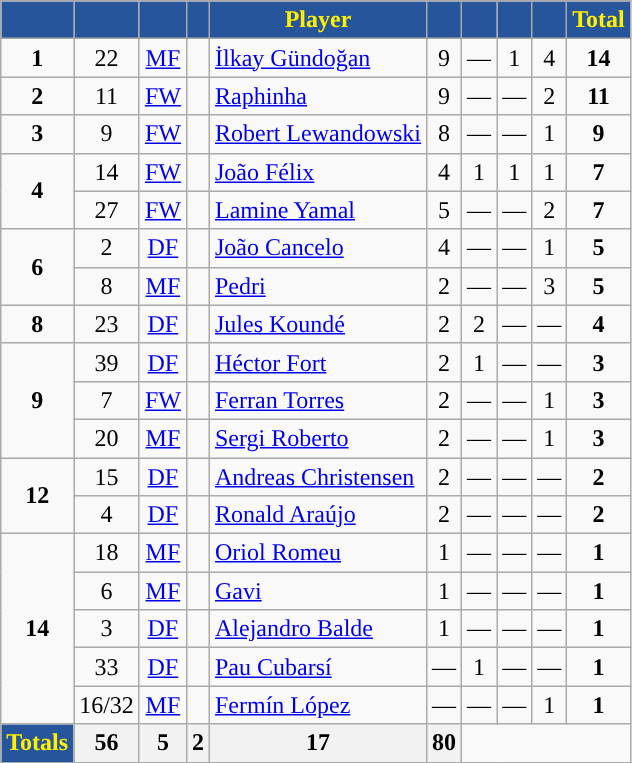<table class="wikitable" style="text-align:center">
<tr>
<th style="background:#26559B;color:#FFF000;"></th>
<th style="background:#26559B;color:#FFF000;"></th>
<th style="background:#26559B;color:#FFF000;"></th>
<th style="background:#26559B;color:#FFF000;"></th>
<th style="background:#26559B;color:#FFF000;">Player</th>
<th style="background:#26559B;color:#FFF000;"></th>
<th style="background:#26559B;color:#FFF000;"></th>
<th style="background:#26559B;color:#FFF000;"></th>
<th style="background:#26559B;color:#FFF000;"></th>
<th style="background:#26559B;color:#FFF000;">Total</th>
</tr>
<tr>
<td><strong>1</strong></td>
<td>22</td>
<td><a href='#'>MF</a></td>
<td></td>
<td style="text-align:left"><a href='#'>İlkay Gündoğan</a></td>
<td>9</td>
<td>—</td>
<td>1</td>
<td>4</td>
<td><strong>14</strong></td>
</tr>
<tr>
<td><strong>2</strong></td>
<td>11</td>
<td><a href='#'>FW</a></td>
<td></td>
<td style="text-align:left"><a href='#'>Raphinha</a></td>
<td>9</td>
<td>—</td>
<td>—</td>
<td>2</td>
<td><strong>11</strong></td>
</tr>
<tr>
<td><strong>3</strong></td>
<td>9</td>
<td><a href='#'>FW</a></td>
<td></td>
<td style="text-align:left"><a href='#'>Robert Lewandowski</a></td>
<td>8</td>
<td>—</td>
<td>—</td>
<td>1</td>
<td><strong>9</strong></td>
</tr>
<tr>
<td rowspan=2><strong>4</strong></td>
<td>14</td>
<td><a href='#'>FW</a></td>
<td></td>
<td style="text-align:left"><a href='#'>João Félix</a></td>
<td>4</td>
<td>1</td>
<td>1</td>
<td>1</td>
<td><strong>7</strong></td>
</tr>
<tr>
<td>27</td>
<td><a href='#'>FW</a></td>
<td></td>
<td style="text-align:left"><a href='#'>Lamine Yamal</a></td>
<td>5</td>
<td>—</td>
<td>—</td>
<td>2</td>
<td><strong>7</strong></td>
</tr>
<tr>
<td rowspan=2><strong>6</strong></td>
<td>2</td>
<td><a href='#'>DF</a></td>
<td></td>
<td style="text-align:left"><a href='#'>João Cancelo</a></td>
<td>4</td>
<td>—</td>
<td>—</td>
<td>1</td>
<td><strong>5</strong></td>
</tr>
<tr>
<td>8</td>
<td><a href='#'>MF</a></td>
<td></td>
<td style="text-align:left"><a href='#'>Pedri</a></td>
<td>2</td>
<td>—</td>
<td>—</td>
<td>3</td>
<td><strong>5</strong></td>
</tr>
<tr>
<td><strong>8</strong></td>
<td>23</td>
<td><a href='#'>DF</a></td>
<td></td>
<td style="text-align:left"><a href='#'>Jules Koundé</a></td>
<td>2</td>
<td>2</td>
<td>—</td>
<td>—</td>
<td><strong>4</strong></td>
</tr>
<tr>
<td rowspan=3><strong>9</strong></td>
<td>39</td>
<td><a href='#'>DF</a></td>
<td></td>
<td style="text-align:left"><a href='#'>Héctor Fort</a></td>
<td>2</td>
<td>1</td>
<td>—</td>
<td>—</td>
<td><strong>3</strong></td>
</tr>
<tr>
<td>7</td>
<td><a href='#'>FW</a></td>
<td></td>
<td style="text-align:left"><a href='#'>Ferran Torres</a></td>
<td>2</td>
<td>—</td>
<td>—</td>
<td>1</td>
<td><strong>3</strong></td>
</tr>
<tr>
<td>20</td>
<td><a href='#'>MF</a></td>
<td></td>
<td style="text-align:left"><a href='#'>Sergi Roberto</a></td>
<td>2</td>
<td>—</td>
<td>—</td>
<td>1</td>
<td><strong>3</strong></td>
</tr>
<tr>
<td rowspan=2><strong>12</strong></td>
<td>15</td>
<td><a href='#'>DF</a></td>
<td></td>
<td style="text-align:left"><a href='#'>Andreas Christensen</a></td>
<td>2</td>
<td>—</td>
<td>—</td>
<td>—</td>
<td><strong>2</strong></td>
</tr>
<tr>
<td>4</td>
<td><a href='#'>DF</a></td>
<td></td>
<td style="text-align:left"><a href='#'>Ronald Araújo</a></td>
<td>2</td>
<td>—</td>
<td>—</td>
<td>—</td>
<td><strong>2</strong></td>
</tr>
<tr>
<td rowspan=5><strong>14</strong></td>
<td>18</td>
<td><a href='#'>MF</a></td>
<td></td>
<td style="text-align:left"><a href='#'>Oriol Romeu</a></td>
<td>1</td>
<td>—</td>
<td>—</td>
<td>—</td>
<td><strong>1</strong></td>
</tr>
<tr>
<td>6</td>
<td><a href='#'>MF</a></td>
<td></td>
<td style="text-align:left"><a href='#'>Gavi</a></td>
<td>1</td>
<td>—</td>
<td>—</td>
<td>—</td>
<td><strong>1</strong></td>
</tr>
<tr>
<td>3</td>
<td><a href='#'>DF</a></td>
<td></td>
<td style="text-align:left"><a href='#'>Alejandro Balde</a></td>
<td>1</td>
<td>—</td>
<td>—</td>
<td>—</td>
<td><strong>1</strong></td>
</tr>
<tr>
<td>33</td>
<td><a href='#'>DF</a></td>
<td></td>
<td style="text-align:left"><a href='#'>Pau Cubarsí</a></td>
<td>—</td>
<td>1</td>
<td>—</td>
<td>—</td>
<td><strong>1</strong></td>
</tr>
<tr>
<td>16/32</td>
<td><a href='#'>MF</a></td>
<td></td>
<td style="text-align:left"><a href='#'>Fermín López</a></td>
<td>—</td>
<td>—</td>
<td>—</td>
<td>1</td>
<td><strong>1</strong></td>
</tr>
<tr>
<th style="background:#26559B;color:#FFF000;">Totals</th>
<th><strong>56</strong></th>
<th><strong>5</strong></th>
<th><strong>2</strong></th>
<th><strong>17</strong></th>
<th><strong>80</strong></th>
</tr>
</table>
